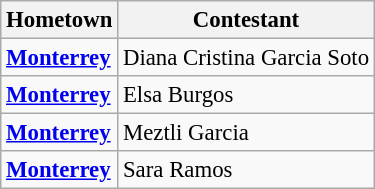<table class="wikitable sortable" style="font-size: 95%;">
<tr>
<th>Hometown</th>
<th>Contestant</th>
</tr>
<tr>
<td><strong><a href='#'>Monterrey</a></strong></td>
<td>Diana Cristina Garcia Soto</td>
</tr>
<tr>
<td><strong><a href='#'>Monterrey</a></strong></td>
<td>Elsa Burgos</td>
</tr>
<tr>
<td><strong><a href='#'>Monterrey</a></strong></td>
<td>Meztli Garcia</td>
</tr>
<tr>
<td><strong><a href='#'>Monterrey</a></strong></td>
<td>Sara Ramos</td>
</tr>
</table>
